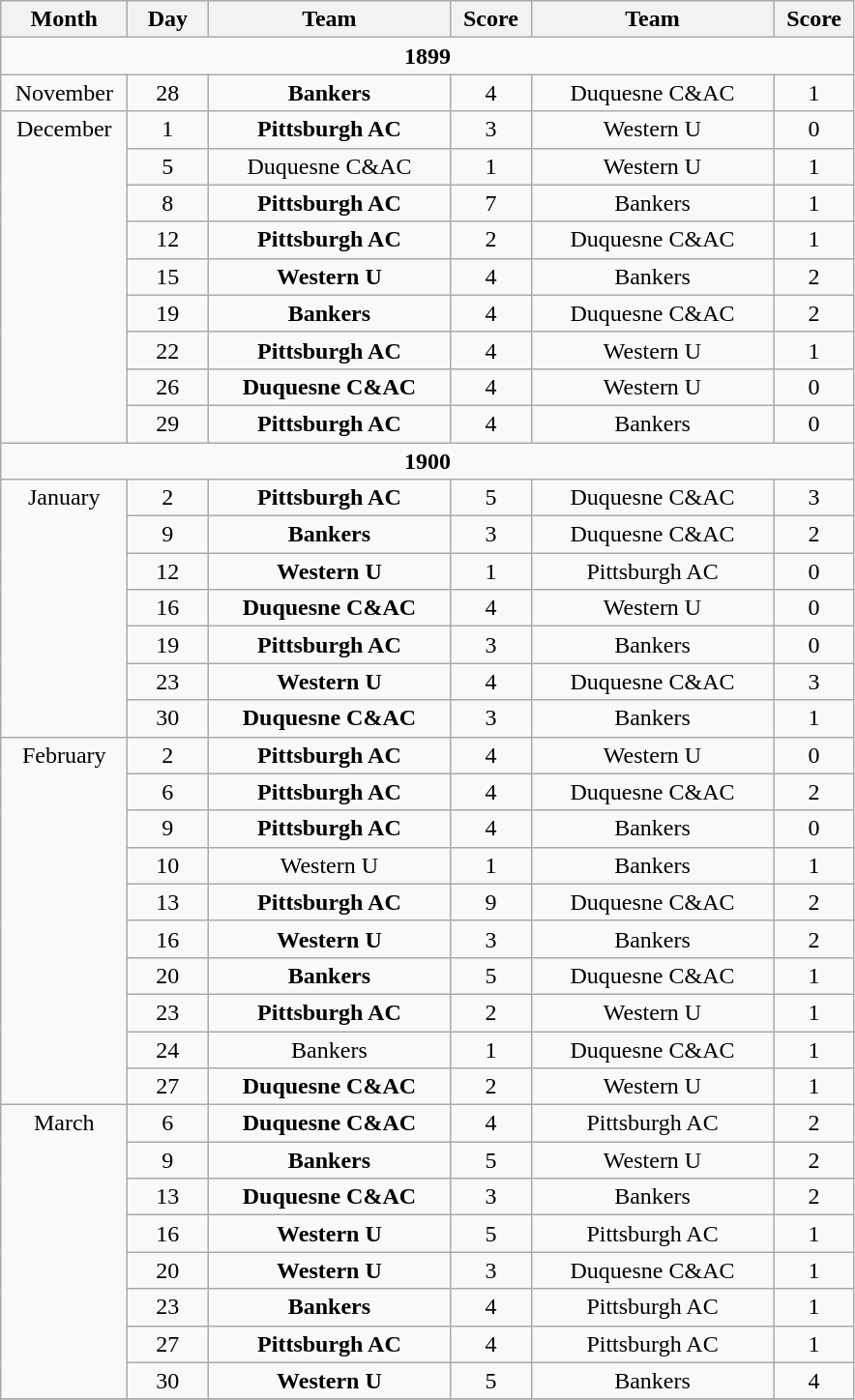<table class="wikitable" style="text-align:center;">
<tr>
<th style="width:5em">Month</th>
<th style="width:3em">Day</th>
<th style="width:10em">Team</th>
<th style="width:3em">Score</th>
<th style="width:10em">Team</th>
<th style="width:3em">Score</th>
</tr>
<tr>
<td colspan="6"><strong>1899</strong></td>
</tr>
<tr>
<td valign=top>November</td>
<td>28</td>
<td><strong>Bankers</strong></td>
<td>4</td>
<td>Duquesne C&AC</td>
<td>1</td>
</tr>
<tr>
<td rowspan=9 valign=top>December</td>
<td>1</td>
<td><strong>Pittsburgh AC</strong></td>
<td>3</td>
<td>Western U</td>
<td>0</td>
</tr>
<tr>
<td>5</td>
<td>Duquesne C&AC</td>
<td>1</td>
<td>Western U</td>
<td>1</td>
</tr>
<tr>
<td>8</td>
<td><strong>Pittsburgh AC</strong></td>
<td>7</td>
<td>Bankers</td>
<td>1</td>
</tr>
<tr>
<td>12</td>
<td><strong>Pittsburgh AC</strong></td>
<td>2</td>
<td>Duquesne C&AC</td>
<td>1</td>
</tr>
<tr>
<td>15</td>
<td><strong>Western U</strong></td>
<td>4</td>
<td>Bankers</td>
<td>2</td>
</tr>
<tr>
<td>19</td>
<td><strong>Bankers</strong></td>
<td>4</td>
<td>Duquesne C&AC</td>
<td>2</td>
</tr>
<tr>
<td>22</td>
<td><strong>Pittsburgh AC</strong></td>
<td>4</td>
<td>Western U</td>
<td>1</td>
</tr>
<tr>
<td>26</td>
<td><strong>Duquesne C&AC</strong></td>
<td>4</td>
<td>Western U</td>
<td>0</td>
</tr>
<tr>
<td>29</td>
<td><strong>Pittsburgh AC</strong></td>
<td>4</td>
<td>Bankers</td>
<td>0</td>
</tr>
<tr>
<td colspan="6"><strong>1900</strong></td>
</tr>
<tr>
<td rowspan=7 valign=top>January</td>
<td>2</td>
<td><strong>Pittsburgh AC</strong></td>
<td>5</td>
<td>Duquesne C&AC</td>
<td>3</td>
</tr>
<tr>
<td>9</td>
<td><strong>Bankers</strong></td>
<td>3</td>
<td>Duquesne C&AC</td>
<td>2</td>
</tr>
<tr>
<td>12</td>
<td><strong>Western U</strong></td>
<td>1</td>
<td>Pittsburgh AC</td>
<td>0</td>
</tr>
<tr>
<td>16</td>
<td><strong>Duquesne C&AC</strong></td>
<td>4</td>
<td>Western U</td>
<td>0</td>
</tr>
<tr>
<td>19</td>
<td><strong>Pittsburgh AC</strong></td>
<td>3</td>
<td>Bankers</td>
<td>0</td>
</tr>
<tr>
<td>23</td>
<td><strong>Western U</strong></td>
<td>4</td>
<td>Duquesne C&AC</td>
<td>3</td>
</tr>
<tr>
<td>30</td>
<td><strong>Duquesne C&AC</strong></td>
<td>3</td>
<td>Bankers</td>
<td>1</td>
</tr>
<tr>
<td rowspan=10 valign=top>February</td>
<td>2</td>
<td><strong>Pittsburgh AC</strong></td>
<td>4</td>
<td>Western U</td>
<td>0</td>
</tr>
<tr>
<td>6</td>
<td><strong>Pittsburgh AC</strong></td>
<td>4</td>
<td>Duquesne C&AC</td>
<td>2</td>
</tr>
<tr>
<td>9</td>
<td><strong>Pittsburgh AC</strong></td>
<td>4</td>
<td>Bankers</td>
<td>0</td>
</tr>
<tr>
<td>10</td>
<td>Western U</td>
<td>1</td>
<td>Bankers</td>
<td>1</td>
</tr>
<tr>
<td>13</td>
<td><strong>Pittsburgh AC</strong></td>
<td>9</td>
<td>Duquesne C&AC</td>
<td>2</td>
</tr>
<tr>
<td>16</td>
<td><strong>Western U</strong></td>
<td>3</td>
<td>Bankers</td>
<td>2</td>
</tr>
<tr>
<td>20</td>
<td><strong>Bankers</strong></td>
<td>5</td>
<td>Duquesne C&AC</td>
<td>1</td>
</tr>
<tr>
<td>23</td>
<td><strong>Pittsburgh AC</strong></td>
<td>2</td>
<td>Western U</td>
<td>1</td>
</tr>
<tr>
<td>24</td>
<td>Bankers</td>
<td>1</td>
<td>Duquesne C&AC</td>
<td>1</td>
</tr>
<tr>
<td>27</td>
<td><strong>Duquesne C&AC</strong></td>
<td>2</td>
<td>Western U</td>
<td>1</td>
</tr>
<tr>
<td rowspan=8 valign=top>March</td>
<td>6</td>
<td><strong>Duquesne C&AC</strong></td>
<td>4</td>
<td>Pittsburgh AC</td>
<td>2</td>
</tr>
<tr>
<td>9</td>
<td><strong>Bankers</strong></td>
<td>5</td>
<td>Western U</td>
<td>2</td>
</tr>
<tr>
<td>13</td>
<td><strong>Duquesne C&AC</strong></td>
<td>3</td>
<td>Bankers</td>
<td>2</td>
</tr>
<tr>
<td>16</td>
<td><strong>Western U</strong></td>
<td>5</td>
<td>Pittsburgh AC</td>
<td>1</td>
</tr>
<tr>
<td>20</td>
<td><strong>Western U</strong></td>
<td>3</td>
<td>Duquesne C&AC</td>
<td>1</td>
</tr>
<tr>
<td>23</td>
<td><strong>Bankers</strong></td>
<td>4</td>
<td>Pittsburgh AC</td>
<td>1</td>
</tr>
<tr>
<td>27</td>
<td><strong>Pittsburgh AC</strong></td>
<td>4</td>
<td>Pittsburgh AC</td>
<td>1</td>
</tr>
<tr>
<td>30</td>
<td><strong>Western U</strong></td>
<td>5</td>
<td>Bankers</td>
<td>4</td>
</tr>
<tr>
</tr>
</table>
